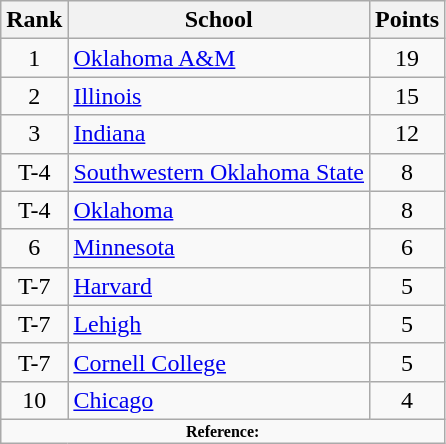<table class="wikitable" style="text-align:center">
<tr>
<th>Rank</th>
<th>School</th>
<th>Points</th>
</tr>
<tr>
<td>1</td>
<td align=left><a href='#'>Oklahoma A&M</a></td>
<td>19</td>
</tr>
<tr>
<td>2</td>
<td align=left><a href='#'>Illinois</a></td>
<td>15</td>
</tr>
<tr>
<td>3</td>
<td align=left><a href='#'>Indiana</a></td>
<td>12</td>
</tr>
<tr>
<td>T-4</td>
<td align=left><a href='#'>Southwestern Oklahoma State</a></td>
<td>8</td>
</tr>
<tr>
<td>T-4</td>
<td align=left><a href='#'>Oklahoma</a></td>
<td>8</td>
</tr>
<tr>
<td>6</td>
<td align=left><a href='#'>Minnesota</a></td>
<td>6</td>
</tr>
<tr>
<td>T-7</td>
<td align=left><a href='#'>Harvard</a></td>
<td>5</td>
</tr>
<tr>
<td>T-7</td>
<td align=left><a href='#'>Lehigh</a></td>
<td>5</td>
</tr>
<tr>
<td>T-7</td>
<td align=left><a href='#'>Cornell College</a></td>
<td>5</td>
</tr>
<tr>
<td>10</td>
<td align=left><a href='#'>Chicago</a></td>
<td>4</td>
</tr>
<tr>
<td colspan="3"  style="font-size:8pt; text-align:center;"><strong>Reference:</strong></td>
</tr>
</table>
